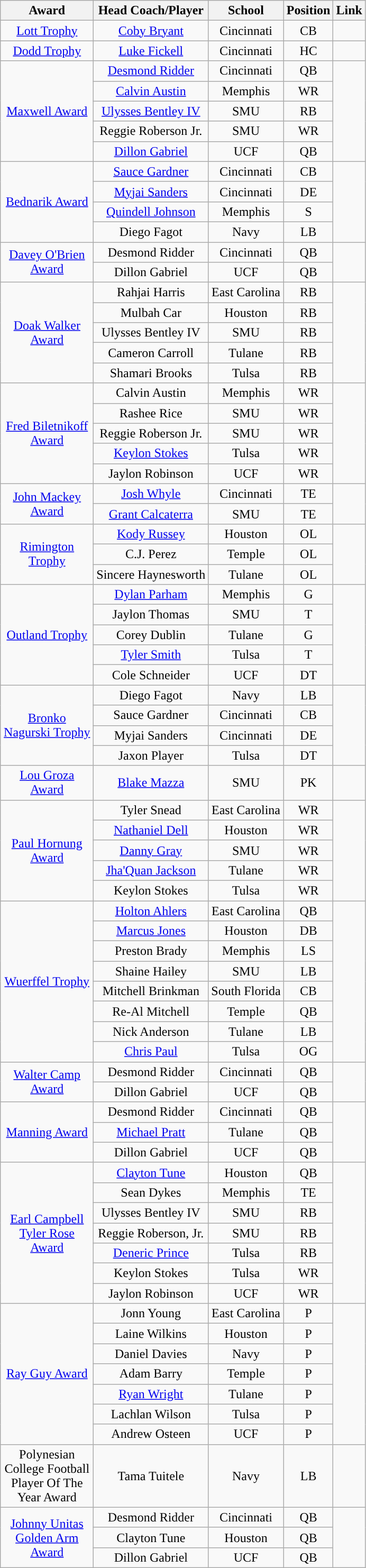<table class="wikitable sortable" style="text-align: center;">
<tr>
<th style="width:110px;">Award</th>
<th>Head Coach/Player</th>
<th>School</th>
<th>Position</th>
<th>Link</th>
</tr>
<tr>
<td><a href='#'>Lott Trophy</a></td>
<td><a href='#'>Coby Bryant</a></td>
<td>Cincinnati</td>
<td>CB</td>
<td></td>
</tr>
<tr>
<td><a href='#'>Dodd Trophy</a></td>
<td><a href='#'>Luke Fickell</a></td>
<td>Cincinnati</td>
<td>HC</td>
<td></td>
</tr>
<tr>
<td rowspan=5><a href='#'>Maxwell Award</a></td>
<td><a href='#'>Desmond Ridder</a></td>
<td>Cincinnati</td>
<td>QB</td>
<td rowspan=5></td>
</tr>
<tr>
<td><a href='#'>Calvin Austin</a></td>
<td>Memphis</td>
<td>WR</td>
</tr>
<tr>
<td><a href='#'>Ulysses Bentley IV</a></td>
<td>SMU</td>
<td>RB</td>
</tr>
<tr>
<td>Reggie Roberson Jr.</td>
<td>SMU</td>
<td>WR</td>
</tr>
<tr>
<td><a href='#'>Dillon Gabriel</a></td>
<td>UCF</td>
<td>QB</td>
</tr>
<tr>
<td rowspan=4><a href='#'>Bednarik Award</a></td>
<td><a href='#'>Sauce Gardner</a></td>
<td>Cincinnati</td>
<td>CB</td>
<td rowspan=4></td>
</tr>
<tr>
<td><a href='#'>Myjai Sanders</a></td>
<td>Cincinnati</td>
<td>DE</td>
</tr>
<tr>
<td><a href='#'>Quindell Johnson</a></td>
<td>Memphis</td>
<td>S</td>
</tr>
<tr>
<td>Diego Fagot</td>
<td>Navy</td>
<td>LB</td>
</tr>
<tr>
<td rowspan=2><a href='#'>Davey O'Brien Award</a></td>
<td>Desmond Ridder</td>
<td>Cincinnati</td>
<td>QB</td>
<td rowspan=2></td>
</tr>
<tr>
<td>Dillon Gabriel</td>
<td>UCF</td>
<td>QB</td>
</tr>
<tr>
<td rowspan=5><a href='#'>Doak Walker Award</a></td>
<td>Rahjai Harris</td>
<td>East Carolina</td>
<td>RB</td>
<td rowspan=5></td>
</tr>
<tr>
<td>Mulbah Car</td>
<td>Houston</td>
<td>RB</td>
</tr>
<tr>
<td>Ulysses Bentley IV</td>
<td>SMU</td>
<td>RB</td>
</tr>
<tr>
<td>Cameron Carroll</td>
<td>Tulane</td>
<td>RB</td>
</tr>
<tr>
<td>Shamari Brooks</td>
<td>Tulsa</td>
<td>RB</td>
</tr>
<tr>
<td rowspan=5><a href='#'>Fred Biletnikoff Award</a></td>
<td>Calvin Austin</td>
<td>Memphis</td>
<td>WR</td>
<td rowspan=5></td>
</tr>
<tr>
<td>Rashee Rice</td>
<td>SMU</td>
<td>WR</td>
</tr>
<tr>
<td>Reggie Roberson Jr.</td>
<td>SMU</td>
<td>WR</td>
</tr>
<tr>
<td><a href='#'>Keylon Stokes</a></td>
<td>Tulsa</td>
<td>WR</td>
</tr>
<tr>
<td>Jaylon Robinson</td>
<td>UCF</td>
<td>WR</td>
</tr>
<tr>
<td rowspan=2><a href='#'>John Mackey Award</a></td>
<td><a href='#'>Josh Whyle</a></td>
<td>Cincinnati</td>
<td>TE</td>
<td rowspan=2></td>
</tr>
<tr>
<td><a href='#'>Grant Calcaterra</a></td>
<td>SMU</td>
<td>TE</td>
</tr>
<tr>
<td rowspan=3><a href='#'>Rimington Trophy</a></td>
<td><a href='#'>Kody Russey</a></td>
<td>Houston</td>
<td>OL</td>
<td rowspan=3></td>
</tr>
<tr>
<td>C.J. Perez</td>
<td>Temple</td>
<td>OL</td>
</tr>
<tr>
<td>Sincere Haynesworth</td>
<td>Tulane</td>
<td>OL</td>
</tr>
<tr>
<td rowspan=5><a href='#'>Outland Trophy</a></td>
<td><a href='#'>Dylan Parham</a></td>
<td>Memphis</td>
<td>G</td>
<td rowspan=5></td>
</tr>
<tr>
<td>Jaylon Thomas</td>
<td>SMU</td>
<td>T</td>
</tr>
<tr>
<td>Corey Dublin</td>
<td>Tulane</td>
<td>G</td>
</tr>
<tr>
<td><a href='#'>Tyler Smith</a></td>
<td>Tulsa</td>
<td>T</td>
</tr>
<tr>
<td>Cole Schneider</td>
<td>UCF</td>
<td>DT</td>
</tr>
<tr>
<td rowspan=4><a href='#'>Bronko Nagurski Trophy</a></td>
<td>Diego Fagot</td>
<td>Navy</td>
<td>LB</td>
<td rowspan=4></td>
</tr>
<tr>
<td>Sauce Gardner</td>
<td>Cincinnati</td>
<td>CB</td>
</tr>
<tr>
<td>Myjai Sanders</td>
<td>Cincinnati</td>
<td>DE</td>
</tr>
<tr>
<td>Jaxon Player</td>
<td>Tulsa</td>
<td>DT</td>
</tr>
<tr>
<td><a href='#'>Lou Groza Award</a></td>
<td><a href='#'>Blake Mazza</a></td>
<td>SMU</td>
<td>PK</td>
<td></td>
</tr>
<tr>
<td rowspan=5><a href='#'>Paul Hornung Award</a></td>
<td>Tyler Snead</td>
<td>East Carolina</td>
<td>WR</td>
<td rowspan=5></td>
</tr>
<tr>
<td><a href='#'>Nathaniel Dell</a></td>
<td>Houston</td>
<td>WR</td>
</tr>
<tr>
<td><a href='#'>Danny Gray</a></td>
<td>SMU</td>
<td>WR</td>
</tr>
<tr>
<td><a href='#'>Jha'Quan Jackson</a></td>
<td>Tulane</td>
<td>WR</td>
</tr>
<tr>
<td>Keylon Stokes</td>
<td>Tulsa</td>
<td>WR</td>
</tr>
<tr>
<td rowspan=8><a href='#'>Wuerffel Trophy</a></td>
<td><a href='#'>Holton Ahlers</a></td>
<td>East Carolina</td>
<td>QB</td>
<td rowspan=8></td>
</tr>
<tr>
<td><a href='#'>Marcus Jones</a></td>
<td>Houston</td>
<td>DB</td>
</tr>
<tr>
<td>Preston Brady</td>
<td>Memphis</td>
<td>LS</td>
</tr>
<tr>
<td>Shaine Hailey</td>
<td>SMU</td>
<td>LB</td>
</tr>
<tr>
<td>Mitchell Brinkman</td>
<td>South Florida</td>
<td>CB</td>
</tr>
<tr>
<td>Re-Al Mitchell</td>
<td>Temple</td>
<td>QB</td>
</tr>
<tr>
<td>Nick Anderson</td>
<td>Tulane</td>
<td>LB</td>
</tr>
<tr>
<td><a href='#'>Chris Paul</a></td>
<td>Tulsa</td>
<td>OG</td>
</tr>
<tr>
<td rowspan=2><a href='#'>Walter Camp Award</a></td>
<td>Desmond Ridder</td>
<td>Cincinnati</td>
<td>QB</td>
<td rowspan=2></td>
</tr>
<tr>
<td>Dillon Gabriel</td>
<td>UCF</td>
<td>QB</td>
</tr>
<tr>
<td rowspan=3><a href='#'>Manning Award</a></td>
<td>Desmond Ridder</td>
<td>Cincinnati</td>
<td>QB</td>
<td rowspan=3></td>
</tr>
<tr>
<td><a href='#'>Michael Pratt</a></td>
<td>Tulane</td>
<td>QB</td>
</tr>
<tr>
<td>Dillon Gabriel</td>
<td>UCF</td>
<td>QB</td>
</tr>
<tr>
<td rowspan=7><a href='#'>Earl Campbell Tyler Rose Award</a></td>
<td><a href='#'>Clayton Tune</a></td>
<td>Houston</td>
<td>QB</td>
<td rowspan=7></td>
</tr>
<tr>
<td>Sean Dykes</td>
<td>Memphis</td>
<td>TE</td>
</tr>
<tr>
<td>Ulysses Bentley IV</td>
<td>SMU</td>
<td>RB</td>
</tr>
<tr>
<td>Reggie Roberson, Jr.</td>
<td>SMU</td>
<td>RB</td>
</tr>
<tr>
<td><a href='#'>Deneric Prince</a></td>
<td>Tulsa</td>
<td>RB</td>
</tr>
<tr>
<td>Keylon Stokes</td>
<td>Tulsa</td>
<td>WR</td>
</tr>
<tr>
<td>Jaylon Robinson</td>
<td>UCF</td>
<td>WR</td>
</tr>
<tr>
<td rowspan=7><a href='#'>Ray Guy Award</a></td>
<td>Jonn Young</td>
<td>East Carolina</td>
<td>P</td>
<td rowspan=7></td>
</tr>
<tr>
<td>Laine Wilkins</td>
<td>Houston</td>
<td>P</td>
</tr>
<tr>
<td>Daniel Davies</td>
<td>Navy</td>
<td>P</td>
</tr>
<tr>
<td>Adam Barry</td>
<td>Temple</td>
<td>P</td>
</tr>
<tr>
<td><a href='#'>Ryan Wright</a></td>
<td>Tulane</td>
<td>P</td>
</tr>
<tr>
<td>Lachlan Wilson</td>
<td>Tulsa</td>
<td>P</td>
</tr>
<tr>
<td>Andrew Osteen</td>
<td>UCF</td>
<td>P</td>
</tr>
<tr>
<td>Polynesian College Football Player Of The Year Award</td>
<td>Tama Tuitele</td>
<td>Navy</td>
<td>LB</td>
<td></td>
</tr>
<tr>
<td rowspan=3><a href='#'>Johnny Unitas Golden Arm Award</a></td>
<td>Desmond Ridder</td>
<td>Cincinnati</td>
<td>QB</td>
<td rowspan=3></td>
</tr>
<tr>
<td>Clayton Tune</td>
<td>Houston</td>
<td>QB</td>
</tr>
<tr>
<td>Dillon Gabriel</td>
<td>UCF</td>
<td>QB</td>
</tr>
</table>
